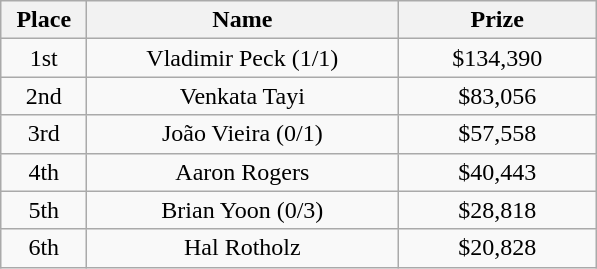<table class="wikitable">
<tr>
<th width="50">Place</th>
<th width="200">Name</th>
<th width="125">Prize</th>
</tr>
<tr>
<td align = "center">1st</td>
<td align = "center"> Vladimir Peck (1/1)</td>
<td align="center">$134,390</td>
</tr>
<tr>
<td align = "center">2nd</td>
<td align = "center"> Venkata Tayi</td>
<td align="center">$83,056</td>
</tr>
<tr>
<td align = "center">3rd</td>
<td align = "center"> João Vieira (0/1)</td>
<td align="center">$57,558</td>
</tr>
<tr>
<td align = "center">4th</td>
<td align = "center"> Aaron Rogers</td>
<td align="center">$40,443</td>
</tr>
<tr>
<td align = "center">5th</td>
<td align = "center"> Brian Yoon (0/3)</td>
<td align="center">$28,818</td>
</tr>
<tr>
<td align = "center">6th</td>
<td align = "center"> Hal Rotholz</td>
<td align="center">$20,828</td>
</tr>
</table>
